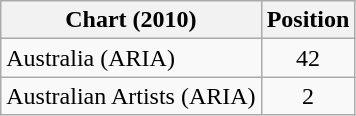<table class="wikitable sortable">
<tr>
<th scope="col">Chart (2010)</th>
<th scope="col">Position</th>
</tr>
<tr>
<td>Australia (ARIA)</td>
<td style="text-align:center;">42</td>
</tr>
<tr>
<td>Australian Artists (ARIA)</td>
<td style="text-align:center;">2</td>
</tr>
</table>
